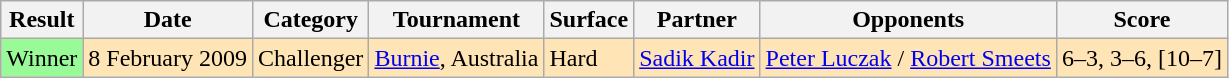<table class=wikitable>
<tr>
<th>Result</th>
<th>Date</th>
<th>Category</th>
<th>Tournament</th>
<th>Surface</th>
<th>Partner</th>
<th>Opponents</th>
<th>Score</th>
</tr>
<tr bgcolor=moccasin>
<td style="background:#98FB98">Winner</td>
<td>8 February 2009</td>
<td>Challenger</td>
<td><a href='#'>Burnie</a>, Australia</td>
<td>Hard</td>
<td> <a href='#'>Sadik Kadir</a></td>
<td> <a href='#'>Peter Luczak</a> /  <a href='#'>Robert Smeets</a></td>
<td>6–3, 3–6, [10–7]</td>
</tr>
</table>
